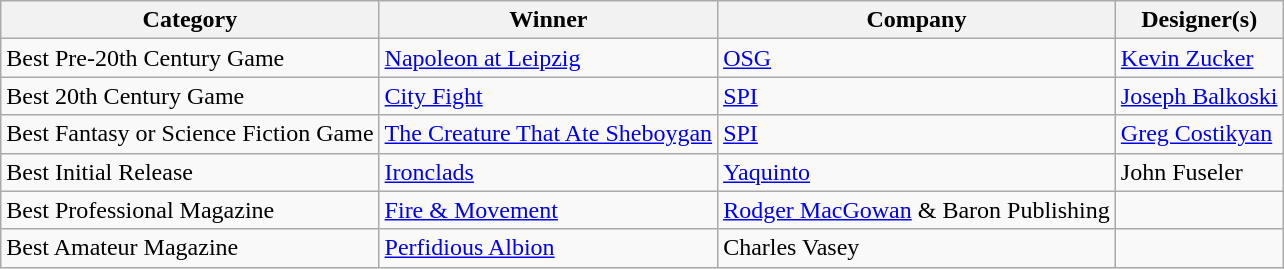<table class="wikitable">
<tr>
<th>Category</th>
<th>Winner</th>
<th>Company</th>
<th>Designer(s)</th>
</tr>
<tr>
<td>Best Pre-20th Century Game</td>
<td><a href='#'>Napoleon at Leipzig</a></td>
<td><a href='#'>OSG</a></td>
<td><a href='#'>Kevin Zucker</a></td>
</tr>
<tr>
<td>Best 20th Century Game</td>
<td><a href='#'>City Fight</a></td>
<td><a href='#'>SPI</a></td>
<td><a href='#'>Joseph Balkoski</a></td>
</tr>
<tr>
<td>Best Fantasy or Science Fiction Game</td>
<td><a href='#'>The Creature That Ate Sheboygan</a></td>
<td><a href='#'>SPI</a></td>
<td><a href='#'>Greg Costikyan</a></td>
</tr>
<tr>
<td>Best Initial Release</td>
<td><a href='#'>Ironclads</a></td>
<td><a href='#'>Yaquinto</a></td>
<td>John Fuseler</td>
</tr>
<tr>
<td>Best Professional Magazine</td>
<td><a href='#'>Fire & Movement</a></td>
<td><a href='#'>Rodger MacGowan</a> & Baron Publishing</td>
<td></td>
</tr>
<tr>
<td>Best Amateur Magazine</td>
<td><a href='#'>Perfidious Albion</a></td>
<td>Charles Vasey</td>
<td></td>
</tr>
</table>
